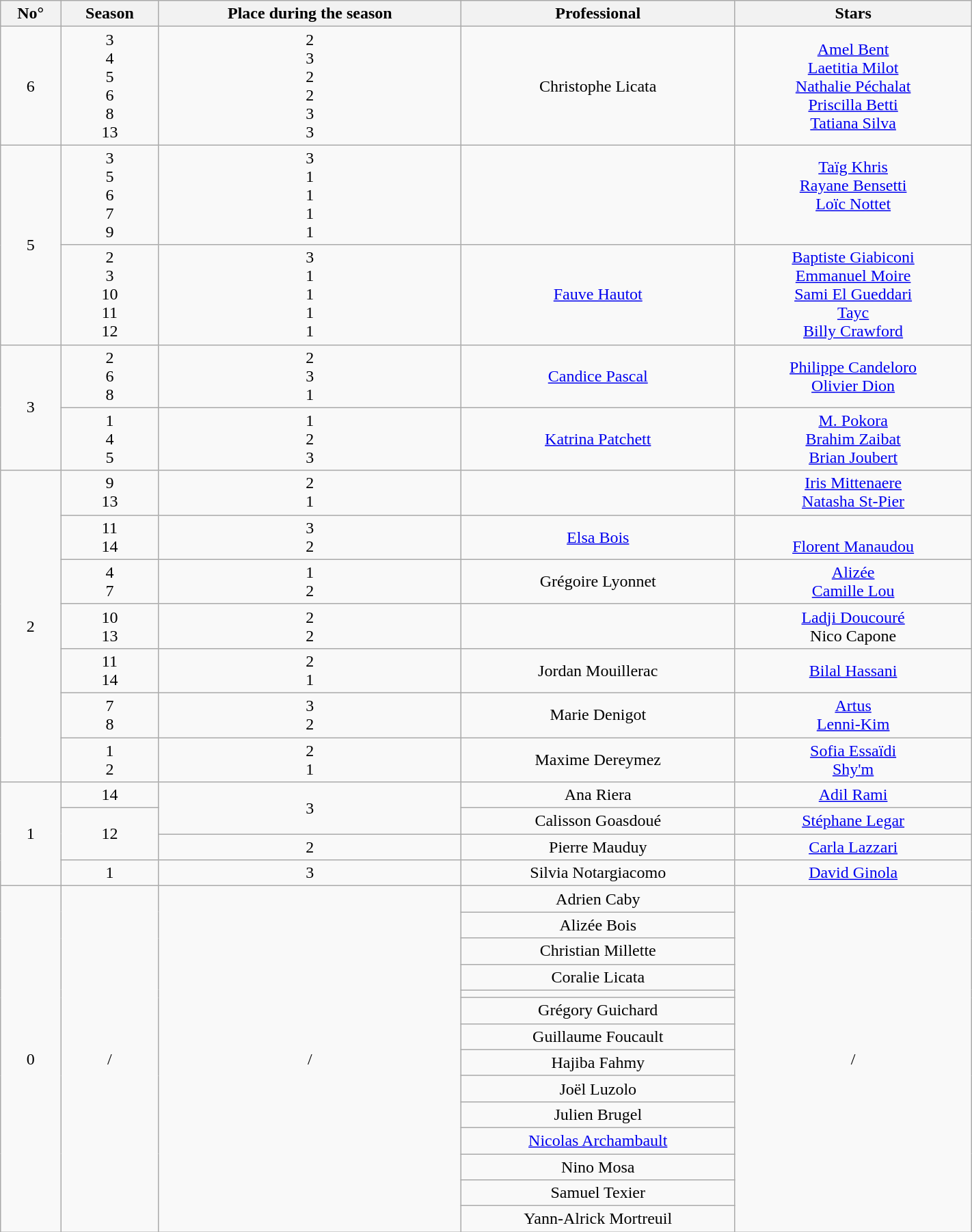<table class="wikitable" border="1" width="75%" style="text-align:center">
<tr>
<th>No°</th>
<th>Season</th>
<th>Place during the season</th>
<th>Professional</th>
<th>Stars</th>
</tr>
<tr>
<td>6</td>
<td>3<br>4<br>5<br>6<br>8<br>13</td>
<td>2<br>3<br>2<br>2<br>3<br>3</td>
<td>Christophe Licata</td>
<td><a href='#'>Amel Bent</a><br><a href='#'>Laetitia Milot</a><br><a href='#'>Nathalie Péchalat</a><br><a href='#'>Priscilla Betti</a><br><a href='#'>Tatiana Silva</a><br></td>
</tr>
<tr>
<td rowspan="2">5</td>
<td>3<br>5<br>6<br>7<br>9</td>
<td>3<br>1<br>1<br>1<br>1</td>
<td></td>
<td><a href='#'>Taïg Khris</a><br><a href='#'>Rayane Bensetti</a><br><a href='#'>Loïc Nottet</a><br><br></td>
</tr>
<tr>
<td>2<br>3<br>10<br>11<br>12</td>
<td>3<br>1<br>1<br>1<br>1</td>
<td><a href='#'>Fauve Hautot</a></td>
<td><a href='#'>Baptiste Giabiconi</a><br><a href='#'>Emmanuel Moire</a><br><a href='#'>Sami El Gueddari</a><br><a href='#'>Tayc</a><br><a href='#'>Billy Crawford</a></td>
</tr>
<tr>
<td rowspan="2">3</td>
<td>2<br>6<br>8</td>
<td>2<br>3<br>1</td>
<td><a href='#'>Candice Pascal</a></td>
<td><a href='#'>Philippe Candeloro</a><br><a href='#'>Olivier Dion</a><br></td>
</tr>
<tr>
<td>1<br>4<br>5</td>
<td>1<br>2<br>3</td>
<td><a href='#'>Katrina Patchett</a></td>
<td><a href='#'>M. Pokora</a><br><a href='#'>Brahim Zaibat</a><br><a href='#'>Brian Joubert</a></td>
</tr>
<tr>
<td rowspan="7">2</td>
<td>9<br>13</td>
<td>2<br>1</td>
<td></td>
<td><a href='#'>Iris Mittenaere</a><br><a href='#'>Natasha St-Pier</a></td>
</tr>
<tr>
<td>11<br>14</td>
<td>3<br>2</td>
<td><a href='#'>Elsa Bois</a></td>
<td><br><a href='#'>Florent Manaudou</a></td>
</tr>
<tr>
<td>4<br>7</td>
<td>1<br>2</td>
<td>Grégoire Lyonnet</td>
<td><a href='#'>Alizée</a><br><a href='#'>Camille Lou</a></td>
</tr>
<tr>
<td>10<br>13</td>
<td>2<br>2</td>
<td></td>
<td><a href='#'>Ladji Doucouré</a><br>Nico Capone</td>
</tr>
<tr>
<td>11<br>14</td>
<td>2<br>1</td>
<td>Jordan Mouillerac</td>
<td><a href='#'>Bilal Hassani</a><br></td>
</tr>
<tr>
<td>7<br>8</td>
<td>3<br>2</td>
<td>Marie Denigot</td>
<td><a href='#'>Artus</a><br><a href='#'>Lenni-Kim</a></td>
</tr>
<tr>
<td>1<br>2</td>
<td>2<br>1</td>
<td>Maxime Dereymez</td>
<td><a href='#'>Sofia Essaïdi</a><br><a href='#'>Shy'm</a></td>
</tr>
<tr>
<td rowspan="4">1</td>
<td>14</td>
<td rowspan="2">3</td>
<td>Ana Riera</td>
<td><a href='#'>Adil Rami</a></td>
</tr>
<tr>
<td rowspan="2">12</td>
<td>Calisson Goasdoué</td>
<td><a href='#'>Stéphane Legar</a></td>
</tr>
<tr>
<td>2</td>
<td>Pierre Mauduy</td>
<td><a href='#'>Carla Lazzari</a></td>
</tr>
<tr>
<td>1</td>
<td>3</td>
<td>Silvia Notargiacomo</td>
<td><a href='#'>David Ginola</a></td>
</tr>
<tr>
<td rowspan="14">0</td>
<td rowspan="14">/</td>
<td rowspan="14">/</td>
<td>Adrien Caby</td>
<td rowspan="14">/</td>
</tr>
<tr>
<td>Alizée Bois</td>
</tr>
<tr>
<td>Christian Millette</td>
</tr>
<tr>
<td>Coralie Licata</td>
</tr>
<tr>
<td></td>
</tr>
<tr>
<td>Grégory Guichard</td>
</tr>
<tr>
<td>Guillaume Foucault</td>
</tr>
<tr>
<td>Hajiba Fahmy</td>
</tr>
<tr>
<td>Joël Luzolo</td>
</tr>
<tr>
<td>Julien Brugel</td>
</tr>
<tr>
<td><a href='#'>Nicolas Archambault</a></td>
</tr>
<tr>
<td>Nino Mosa</td>
</tr>
<tr>
<td>Samuel Texier</td>
</tr>
<tr>
<td>Yann-Alrick Mortreuil</td>
</tr>
</table>
